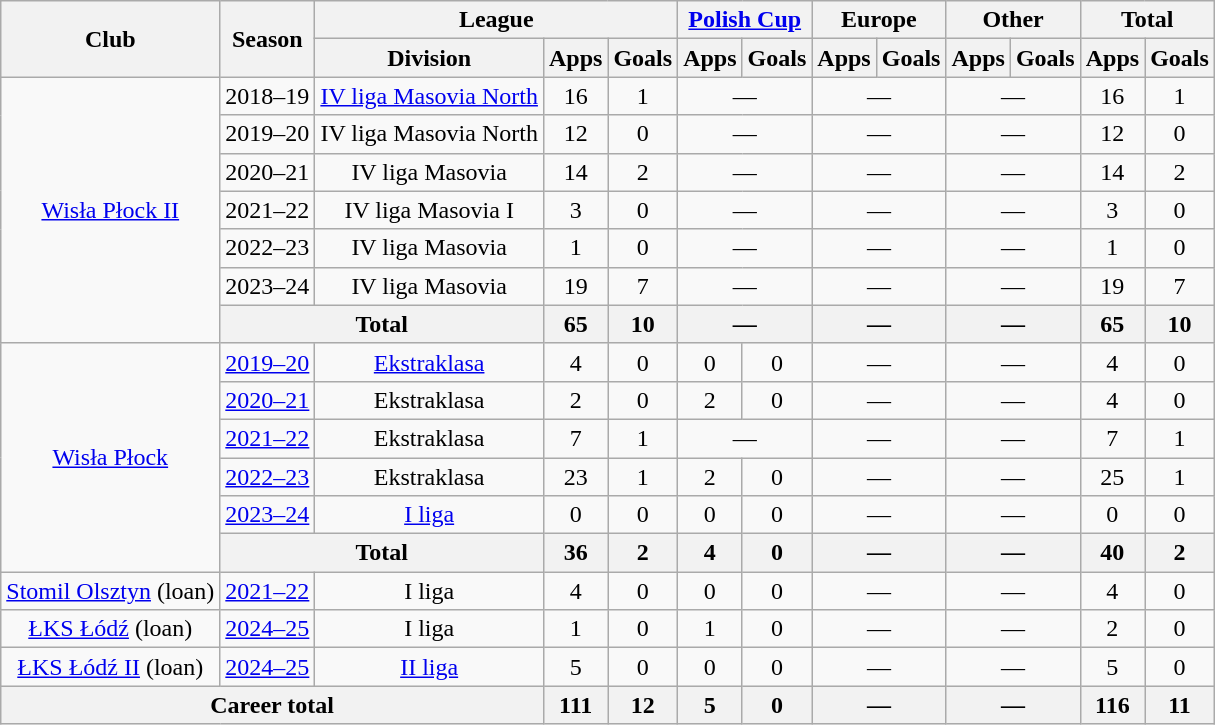<table class="wikitable" style="text-align: center;">
<tr>
<th rowspan="2">Club</th>
<th rowspan="2">Season</th>
<th colspan="3">League</th>
<th colspan="2"><a href='#'>Polish Cup</a></th>
<th colspan="2">Europe</th>
<th colspan="2">Other</th>
<th colspan="2">Total</th>
</tr>
<tr>
<th>Division</th>
<th>Apps</th>
<th>Goals</th>
<th>Apps</th>
<th>Goals</th>
<th>Apps</th>
<th>Goals</th>
<th>Apps</th>
<th>Goals</th>
<th>Apps</th>
<th>Goals</th>
</tr>
<tr>
<td rowspan="7"><a href='#'>Wisła Płock II</a></td>
<td>2018–19</td>
<td><a href='#'>IV liga Masovia North</a></td>
<td>16</td>
<td>1</td>
<td colspan="2">—</td>
<td colspan="2">—</td>
<td colspan="2">—</td>
<td>16</td>
<td>1</td>
</tr>
<tr>
<td>2019–20</td>
<td>IV liga Masovia North</td>
<td>12</td>
<td>0</td>
<td colspan="2">—</td>
<td colspan="2">—</td>
<td colspan="2">—</td>
<td>12</td>
<td>0</td>
</tr>
<tr>
<td>2020–21</td>
<td>IV liga Masovia</td>
<td>14</td>
<td>2</td>
<td colspan="2">—</td>
<td colspan="2">—</td>
<td colspan="2">—</td>
<td>14</td>
<td>2</td>
</tr>
<tr>
<td>2021–22</td>
<td>IV liga Masovia I</td>
<td>3</td>
<td>0</td>
<td colspan="2">—</td>
<td colspan="2">—</td>
<td colspan="2">—</td>
<td>3</td>
<td>0</td>
</tr>
<tr>
<td>2022–23</td>
<td>IV liga Masovia</td>
<td>1</td>
<td>0</td>
<td colspan="2">—</td>
<td colspan="2">—</td>
<td colspan="2">—</td>
<td>1</td>
<td>0</td>
</tr>
<tr>
<td>2023–24</td>
<td>IV liga Masovia</td>
<td>19</td>
<td>7</td>
<td colspan="2">—</td>
<td colspan="2">—</td>
<td colspan="2">—</td>
<td>19</td>
<td>7</td>
</tr>
<tr>
<th colspan="2">Total</th>
<th>65</th>
<th>10</th>
<th colspan="2">—</th>
<th colspan="2">—</th>
<th colspan="2">—</th>
<th>65</th>
<th>10</th>
</tr>
<tr>
<td rowspan="6"><a href='#'>Wisła Płock</a></td>
<td><a href='#'>2019–20</a></td>
<td><a href='#'>Ekstraklasa</a></td>
<td>4</td>
<td>0</td>
<td>0</td>
<td>0</td>
<td colspan="2">—</td>
<td colspan="2">—</td>
<td>4</td>
<td>0</td>
</tr>
<tr>
<td><a href='#'>2020–21</a></td>
<td>Ekstraklasa</td>
<td>2</td>
<td>0</td>
<td>2</td>
<td>0</td>
<td colspan="2">—</td>
<td colspan="2">—</td>
<td>4</td>
<td>0</td>
</tr>
<tr>
<td><a href='#'>2021–22</a></td>
<td>Ekstraklasa</td>
<td>7</td>
<td>1</td>
<td colspan="2">—</td>
<td colspan="2">—</td>
<td colspan="2">—</td>
<td>7</td>
<td>1</td>
</tr>
<tr>
<td><a href='#'>2022–23</a></td>
<td>Ekstraklasa</td>
<td>23</td>
<td>1</td>
<td>2</td>
<td>0</td>
<td colspan="2">—</td>
<td colspan="2">—</td>
<td>25</td>
<td>1</td>
</tr>
<tr>
<td><a href='#'>2023–24</a></td>
<td><a href='#'>I liga</a></td>
<td>0</td>
<td>0</td>
<td>0</td>
<td>0</td>
<td colspan="2">—</td>
<td colspan="2">—</td>
<td>0</td>
<td>0</td>
</tr>
<tr>
<th colspan="2">Total</th>
<th>36</th>
<th>2</th>
<th>4</th>
<th>0</th>
<th colspan="2">—</th>
<th colspan="2">—</th>
<th>40</th>
<th>2</th>
</tr>
<tr>
<td><a href='#'>Stomil Olsztyn</a> (loan)</td>
<td><a href='#'>2021–22</a></td>
<td>I liga</td>
<td>4</td>
<td>0</td>
<td>0</td>
<td>0</td>
<td colspan="2">—</td>
<td colspan="2">—</td>
<td>4</td>
<td>0</td>
</tr>
<tr>
<td><a href='#'>ŁKS Łódź</a> (loan)</td>
<td><a href='#'>2024–25</a></td>
<td>I liga</td>
<td>1</td>
<td>0</td>
<td>1</td>
<td>0</td>
<td colspan="2">—</td>
<td colspan="2">—</td>
<td>2</td>
<td>0</td>
</tr>
<tr>
<td><a href='#'>ŁKS Łódź II</a> (loan)</td>
<td><a href='#'>2024–25</a></td>
<td><a href='#'>II liga</a></td>
<td>5</td>
<td>0</td>
<td>0</td>
<td>0</td>
<td colspan="2">—</td>
<td colspan="2">—</td>
<td>5</td>
<td>0</td>
</tr>
<tr>
<th colspan="3">Career total</th>
<th>111</th>
<th>12</th>
<th>5</th>
<th>0</th>
<th colspan="2">—</th>
<th colspan="2">—</th>
<th>116</th>
<th>11</th>
</tr>
</table>
